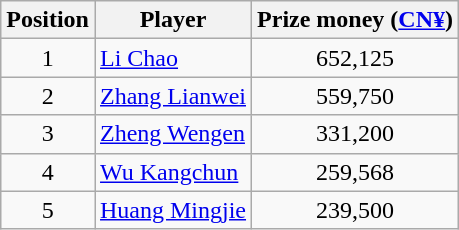<table class=wikitable>
<tr>
<th>Position</th>
<th>Player</th>
<th>Prize money (<a href='#'>CN¥</a>)</th>
</tr>
<tr>
<td align=center>1</td>
<td> <a href='#'>Li Chao</a></td>
<td align=center>652,125</td>
</tr>
<tr>
<td align=center>2</td>
<td> <a href='#'>Zhang Lianwei</a></td>
<td align=center>559,750</td>
</tr>
<tr>
<td align=center>3</td>
<td> <a href='#'>Zheng Wengen</a></td>
<td align=center>331,200</td>
</tr>
<tr>
<td align=center>4</td>
<td> <a href='#'>Wu Kangchun</a></td>
<td align=center>259,568</td>
</tr>
<tr>
<td align=center>5</td>
<td> <a href='#'>Huang Mingjie</a></td>
<td align=center>239,500</td>
</tr>
</table>
